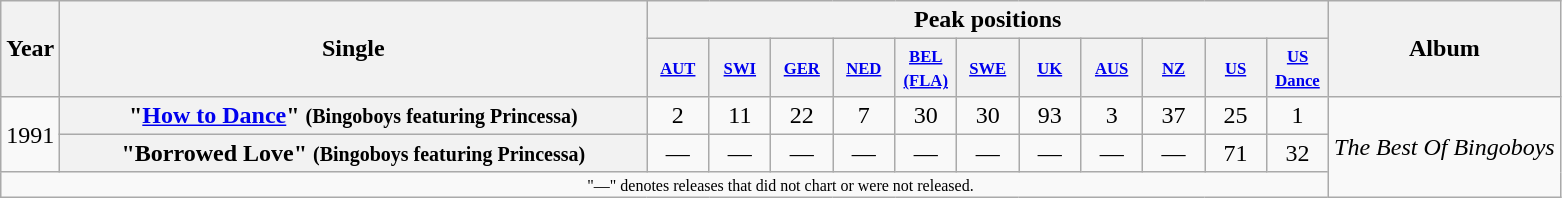<table class="wikitable plainrowheaders" style="text-align:center;">
<tr>
<th rowspan="2">Year</th>
<th rowspan="2" style="width:24em;">Single</th>
<th colspan="11">Peak positions</th>
<th rowspan="2">Album</th>
</tr>
<tr style="font-size:smaller;">
<th width="35"><small><a href='#'>AUT</a></small></th>
<th width="35"><small><a href='#'>SWI</a></small></th>
<th width="35"><small><a href='#'>GER</a></small><br></th>
<th width="35"><small><a href='#'>NED</a></small></th>
<th width="35"><small><a href='#'>BEL<br>(FLA)</a></small></th>
<th width="35"><small><a href='#'>SWE</a></small></th>
<th width="35"><small><a href='#'>UK</a></small></th>
<th width="35"><small><a href='#'>AUS</a></small></th>
<th width="35"><small><a href='#'>NZ</a></small></th>
<th width="35"><small><a href='#'>US</a></small><br></th>
<th width="35"><small><a href='#'>US Dance</a></small><br></th>
</tr>
<tr>
<td rowspan="2">1991</td>
<th scope="row">"<a href='#'>How to Dance</a>" <small>(Bingoboys featuring Princessa)</small></th>
<td>2</td>
<td>11</td>
<td>22</td>
<td>7</td>
<td>30</td>
<td>30</td>
<td>93</td>
<td>3</td>
<td>37</td>
<td>25</td>
<td>1</td>
<td align="left" rowspan="3"><em>The Best Of Bingoboys</em></td>
</tr>
<tr>
<th scope="row">"Borrowed Love" <small>(Bingoboys featuring Princessa)</small></th>
<td>—</td>
<td>—</td>
<td>—</td>
<td>—</td>
<td>—</td>
<td>—</td>
<td>—</td>
<td>—</td>
<td>—</td>
<td>71</td>
<td>32</td>
</tr>
<tr>
<td align="center" colspan="15" style="font-size:8pt">"—" denotes releases that did not chart or were not released.</td>
</tr>
</table>
